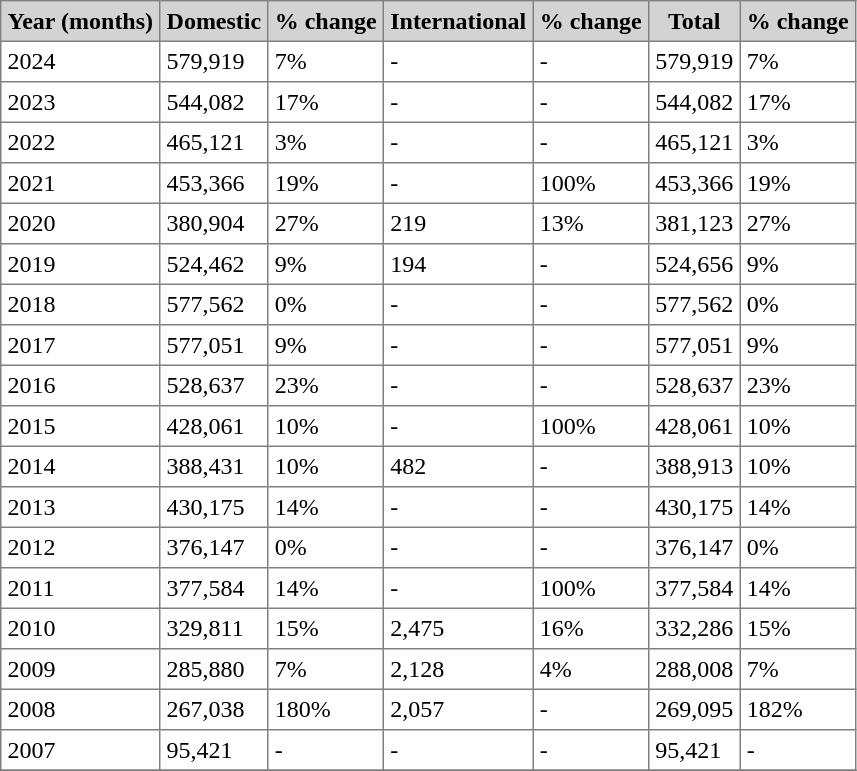<table class="toccolours" border="1" cellpadding="4" style="border-collapse:collapse">
<tr bgcolor=lightgrey>
<th>Year (months)</th>
<th>Domestic</th>
<th>% change</th>
<th>International</th>
<th>% change</th>
<th>Total</th>
<th>% change</th>
</tr>
<tr>
<td>2024</td>
<td>579,919</td>
<td> 7%</td>
<td>-</td>
<td>-</td>
<td>579,919</td>
<td> 7%</td>
</tr>
<tr>
<td>2023</td>
<td>544,082</td>
<td> 17%</td>
<td>-</td>
<td>-</td>
<td>544,082</td>
<td> 17%</td>
</tr>
<tr>
<td>2022</td>
<td>465,121</td>
<td> 3%</td>
<td>-</td>
<td>-</td>
<td>465,121</td>
<td> 3%</td>
</tr>
<tr>
<td>2021</td>
<td>453,366</td>
<td> 19%</td>
<td>-</td>
<td> 100%</td>
<td>453,366</td>
<td> 19%</td>
</tr>
<tr>
<td>2020</td>
<td>380,904</td>
<td> 27%</td>
<td>219</td>
<td> 13%</td>
<td>381,123</td>
<td> 27%</td>
</tr>
<tr>
<td>2019</td>
<td>524,462</td>
<td> 9%</td>
<td>194</td>
<td>-</td>
<td>524,656</td>
<td> 9%</td>
</tr>
<tr>
<td>2018</td>
<td>577,562</td>
<td> 0%</td>
<td>-</td>
<td>-</td>
<td>577,562</td>
<td> 0%</td>
</tr>
<tr>
<td>2017</td>
<td>577,051</td>
<td> 9%</td>
<td>-</td>
<td>-</td>
<td>577,051</td>
<td> 9%</td>
</tr>
<tr>
<td>2016</td>
<td>528,637</td>
<td> 23%</td>
<td>-</td>
<td>-</td>
<td>528,637</td>
<td> 23%</td>
</tr>
<tr>
<td>2015</td>
<td>428,061</td>
<td> 10%</td>
<td>-</td>
<td> 100%</td>
<td>428,061</td>
<td> 10%</td>
</tr>
<tr>
<td>2014</td>
<td>388,431</td>
<td> 10%</td>
<td>482</td>
<td>-</td>
<td>388,913</td>
<td> 10%</td>
</tr>
<tr>
<td>2013</td>
<td>430,175</td>
<td> 14%</td>
<td>-</td>
<td>-</td>
<td>430,175</td>
<td> 14%</td>
</tr>
<tr>
<td>2012</td>
<td>376,147</td>
<td> 0%</td>
<td>-</td>
<td>-</td>
<td>376,147</td>
<td> 0%</td>
</tr>
<tr>
<td>2011</td>
<td>377,584</td>
<td> 14%</td>
<td>-</td>
<td> 100%</td>
<td>377,584</td>
<td> 14%</td>
</tr>
<tr>
<td>2010</td>
<td>329,811</td>
<td> 15%</td>
<td>2,475</td>
<td> 16%</td>
<td>332,286</td>
<td> 15%</td>
</tr>
<tr>
<td>2009</td>
<td>285,880</td>
<td> 7%</td>
<td>2,128</td>
<td> 4%</td>
<td>288,008</td>
<td> 7%</td>
</tr>
<tr>
<td>2008</td>
<td>267,038</td>
<td> 180%</td>
<td>2,057</td>
<td>-</td>
<td>269,095</td>
<td> 182%</td>
</tr>
<tr>
<td>2007</td>
<td>95,421</td>
<td>-</td>
<td>-</td>
<td>-</td>
<td>95,421</td>
<td>-</td>
</tr>
<tr>
</tr>
</table>
